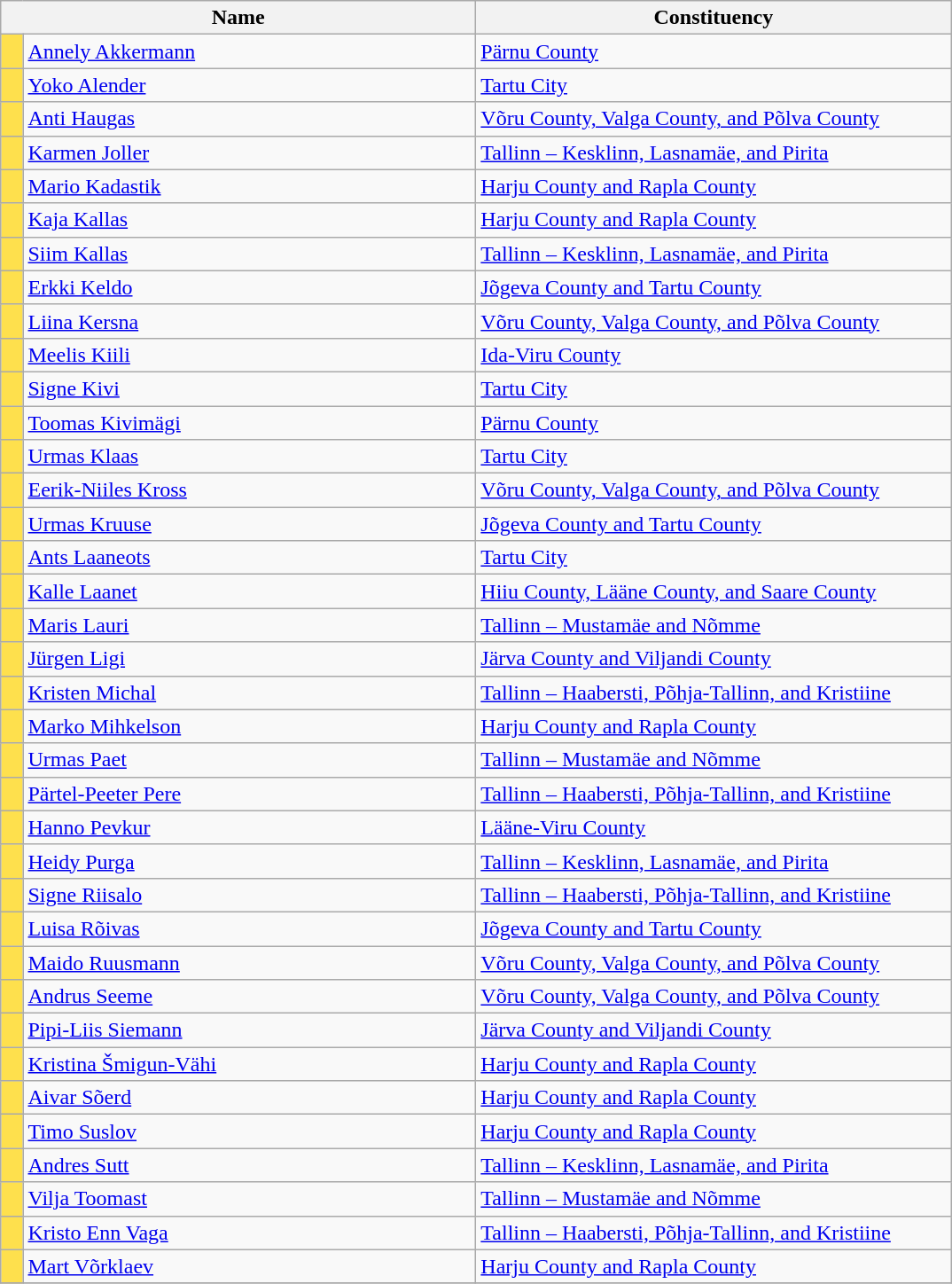<table class="wikitable collapsible collapsed">
<tr>
<th colspan=2 width=350>Name</th>
<th width=350>Constituency</th>
</tr>
<tr>
<td style="background-color:#FEE04D"></td>
<td><a href='#'>Annely Akkermann</a></td>
<td><a href='#'>Pärnu County</a></td>
</tr>
<tr>
<td style="background-color:#FEE04D"></td>
<td><a href='#'>Yoko Alender</a></td>
<td><a href='#'>Tartu City</a></td>
</tr>
<tr>
<td style="background-color:#FEE04D"></td>
<td><a href='#'>Anti Haugas</a></td>
<td><a href='#'>Võru County, Valga County, and Põlva County</a></td>
</tr>
<tr>
<td style="background-color:#FEE04D"></td>
<td><a href='#'>Karmen Joller</a></td>
<td><a href='#'>Tallinn – Kesklinn, Lasnamäe, and Pirita</a></td>
</tr>
<tr>
<td style="background-color:#FEE04D"></td>
<td><a href='#'>Mario Kadastik</a></td>
<td><a href='#'>Harju County and Rapla County</a></td>
</tr>
<tr>
<td style="background-color:#FEE04D"></td>
<td><a href='#'>Kaja Kallas</a></td>
<td><a href='#'>Harju County and Rapla County</a></td>
</tr>
<tr>
<td style="background-color:#FEE04D"></td>
<td><a href='#'>Siim Kallas</a></td>
<td><a href='#'>Tallinn – Kesklinn, Lasnamäe, and Pirita</a></td>
</tr>
<tr>
<td style="background-color:#FEE04D"></td>
<td><a href='#'>Erkki Keldo</a></td>
<td><a href='#'>Jõgeva County and Tartu County</a></td>
</tr>
<tr>
<td style="background-color:#FEE04D"></td>
<td><a href='#'>Liina Kersna</a></td>
<td><a href='#'>Võru County, Valga County, and Põlva County</a></td>
</tr>
<tr>
<td style="background-color:#FEE04D"></td>
<td><a href='#'>Meelis Kiili</a></td>
<td><a href='#'>Ida-Viru County</a></td>
</tr>
<tr>
<td style="background-color:#FEE04D"></td>
<td><a href='#'>Signe Kivi</a></td>
<td><a href='#'>Tartu City</a></td>
</tr>
<tr>
<td style="background-color:#FEE04D"></td>
<td><a href='#'>Toomas Kivimägi</a></td>
<td><a href='#'>Pärnu County</a></td>
</tr>
<tr>
<td style="background-color:#FEE04D"></td>
<td><a href='#'>Urmas Klaas</a></td>
<td><a href='#'>Tartu City</a></td>
</tr>
<tr>
<td style="background-color:#FEE04D"></td>
<td><a href='#'>Eerik-Niiles Kross</a></td>
<td><a href='#'>Võru County, Valga County, and Põlva County</a></td>
</tr>
<tr>
<td style="background-color:#FEE04D"></td>
<td><a href='#'>Urmas Kruuse</a></td>
<td><a href='#'>Jõgeva County and Tartu County</a></td>
</tr>
<tr>
<td style="background-color:#FEE04D"></td>
<td><a href='#'>Ants Laaneots</a></td>
<td><a href='#'>Tartu City</a></td>
</tr>
<tr>
<td style="background-color:#FEE04D"></td>
<td><a href='#'>Kalle Laanet</a></td>
<td><a href='#'>Hiiu County, Lääne County, and Saare County</a></td>
</tr>
<tr>
<td style="background-color:#FEE04D"></td>
<td><a href='#'>Maris Lauri</a></td>
<td><a href='#'>Tallinn – Mustamäe and Nõmme</a></td>
</tr>
<tr>
<td style="background-color:#FEE04D"></td>
<td><a href='#'>Jürgen Ligi</a></td>
<td><a href='#'>Järva County and Viljandi County</a></td>
</tr>
<tr>
<td style="background-color:#FEE04D"></td>
<td><a href='#'>Kristen Michal</a></td>
<td><a href='#'>Tallinn – Haabersti, Põhja-Tallinn, and Kristiine</a></td>
</tr>
<tr>
<td style="background-color:#FEE04D"></td>
<td><a href='#'>Marko Mihkelson</a></td>
<td><a href='#'>Harju County and Rapla County</a></td>
</tr>
<tr>
<td style="background-color:#FEE04D"></td>
<td><a href='#'>Urmas Paet</a></td>
<td><a href='#'>Tallinn – Mustamäe and Nõmme</a></td>
</tr>
<tr>
<td style="background-color:#FEE04D"></td>
<td><a href='#'>Pärtel-Peeter Pere</a></td>
<td><a href='#'>Tallinn – Haabersti, Põhja-Tallinn, and Kristiine</a></td>
</tr>
<tr>
<td style="background-color:#FEE04D"></td>
<td><a href='#'>Hanno Pevkur</a></td>
<td><a href='#'>Lääne-Viru County</a></td>
</tr>
<tr>
<td style="background-color:#FEE04D"></td>
<td><a href='#'>Heidy Purga</a></td>
<td><a href='#'>Tallinn – Kesklinn, Lasnamäe, and Pirita</a></td>
</tr>
<tr>
<td style="background-color:#FEE04D"></td>
<td><a href='#'>Signe Riisalo</a></td>
<td><a href='#'>Tallinn – Haabersti, Põhja-Tallinn, and Kristiine</a></td>
</tr>
<tr>
<td style="background-color:#FEE04D"></td>
<td><a href='#'>Luisa Rõivas</a></td>
<td><a href='#'>Jõgeva County and Tartu County</a></td>
</tr>
<tr>
<td style="background-color:#FEE04D"></td>
<td><a href='#'>Maido Ruusmann</a></td>
<td><a href='#'>Võru County, Valga County, and Põlva County</a></td>
</tr>
<tr>
<td style="background-color:#FEE04D"></td>
<td><a href='#'>Andrus Seeme</a></td>
<td><a href='#'>Võru County, Valga County, and Põlva County</a></td>
</tr>
<tr>
<td style="background-color:#FEE04D"></td>
<td><a href='#'>Pipi-Liis Siemann</a></td>
<td><a href='#'>Järva County and Viljandi County</a></td>
</tr>
<tr>
<td style="background-color:#FEE04D"></td>
<td><a href='#'>Kristina Šmigun-Vähi</a></td>
<td><a href='#'>Harju County and Rapla County</a></td>
</tr>
<tr>
<td style="background-color:#FEE04D"></td>
<td><a href='#'>Aivar Sõerd</a></td>
<td><a href='#'>Harju County and Rapla County</a></td>
</tr>
<tr>
<td style="background-color:#FEE04D"></td>
<td><a href='#'>Timo Suslov</a></td>
<td><a href='#'>Harju County and Rapla County</a></td>
</tr>
<tr>
<td style="background-color:#FEE04D"></td>
<td><a href='#'>Andres Sutt</a></td>
<td><a href='#'>Tallinn – Kesklinn, Lasnamäe, and Pirita</a></td>
</tr>
<tr>
<td style="background-color:#FEE04D"></td>
<td><a href='#'>Vilja Toomast</a></td>
<td><a href='#'>Tallinn – Mustamäe and Nõmme</a></td>
</tr>
<tr>
<td style="background-color:#FEE04D"></td>
<td><a href='#'>Kristo Enn Vaga</a></td>
<td><a href='#'>Tallinn – Haabersti, Põhja-Tallinn, and Kristiine</a></td>
</tr>
<tr>
<td style="background-color:#FEE04D"></td>
<td><a href='#'>Mart Võrklaev</a></td>
<td><a href='#'>Harju County and Rapla County</a></td>
</tr>
<tr>
</tr>
</table>
